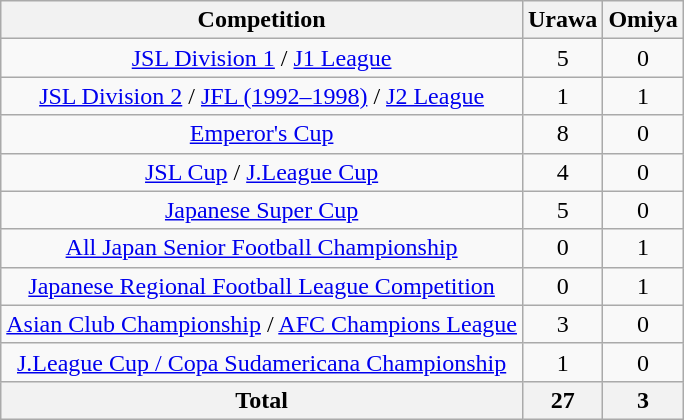<table class="sortable wikitable plainrowheaders" style="text-align:center">
<tr>
<th scope=col>Competition</th>
<th scope=col>Urawa</th>
<th scope=col>Omiya</th>
</tr>
<tr>
<td><a href='#'>JSL Division 1</a> / <a href='#'>J1 League</a></td>
<td>5</td>
<td>0</td>
</tr>
<tr>
<td><a href='#'>JSL Division 2</a> / <a href='#'>JFL (1992–1998)</a> / <a href='#'>J2 League</a></td>
<td>1</td>
<td>1</td>
</tr>
<tr>
<td><a href='#'>Emperor's Cup</a></td>
<td>8</td>
<td>0</td>
</tr>
<tr>
<td><a href='#'>JSL Cup</a> / <a href='#'>J.League Cup</a></td>
<td>4</td>
<td>0</td>
</tr>
<tr>
<td><a href='#'>Japanese Super Cup</a></td>
<td>5</td>
<td>0</td>
</tr>
<tr>
<td><a href='#'>All Japan Senior Football Championship</a></td>
<td>0</td>
<td>1</td>
</tr>
<tr>
<td><a href='#'>Japanese Regional Football League Competition</a></td>
<td>0</td>
<td>1</td>
</tr>
<tr>
<td><a href='#'>Asian Club Championship</a> / <a href='#'>AFC Champions League</a></td>
<td>3</td>
<td>0</td>
</tr>
<tr>
<td><a href='#'>J.League Cup / Copa Sudamericana Championship</a></td>
<td>1</td>
<td>0</td>
</tr>
<tr>
<th><strong>Total</strong></th>
<th>27</th>
<th>3</th>
</tr>
</table>
